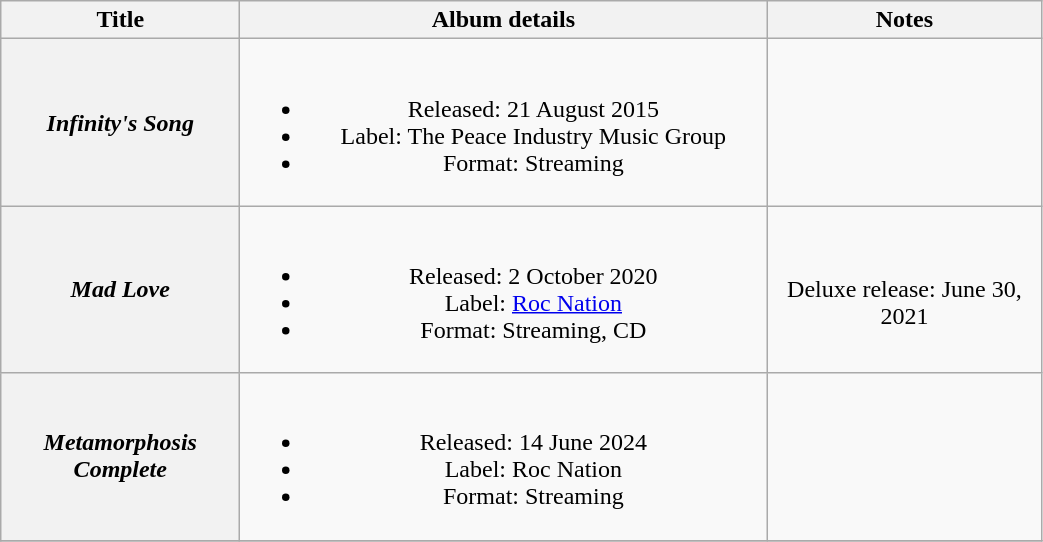<table class="wikitable plainrowheaders" style="text-align:center;">
<tr>
<th scope="col" rowspan="1" style="width:9.5em;">Title</th>
<th scope="col" rowspan="1" style="width:21.5em;">Album details</th>
<th scope="col" rowspan="1" style="width:11em;">Notes</th>
</tr>
<tr>
<th scope="row"><em>Infinity's Song</em><br></th>
<td><br><ul><li>Released: 21 August 2015</li><li>Label: The Peace Industry Music Group</li><li>Format: Streaming</li></ul></td>
<td></td>
</tr>
<tr>
<th scope="row"><em>Mad Love</em><br></th>
<td><br><ul><li>Released: 2 October 2020</li><li>Label: <a href='#'>Roc Nation</a></li><li>Format: Streaming, CD</li></ul></td>
<td><br>Deluxe release: June 30, 2021</td>
</tr>
<tr>
<th scope="row"><em>Metamorphosis Complete</em><br></th>
<td><br><ul><li>Released: 14 June 2024</li><li>Label: Roc Nation</li><li>Format: Streaming</li></ul></td>
<td></td>
</tr>
<tr>
</tr>
</table>
